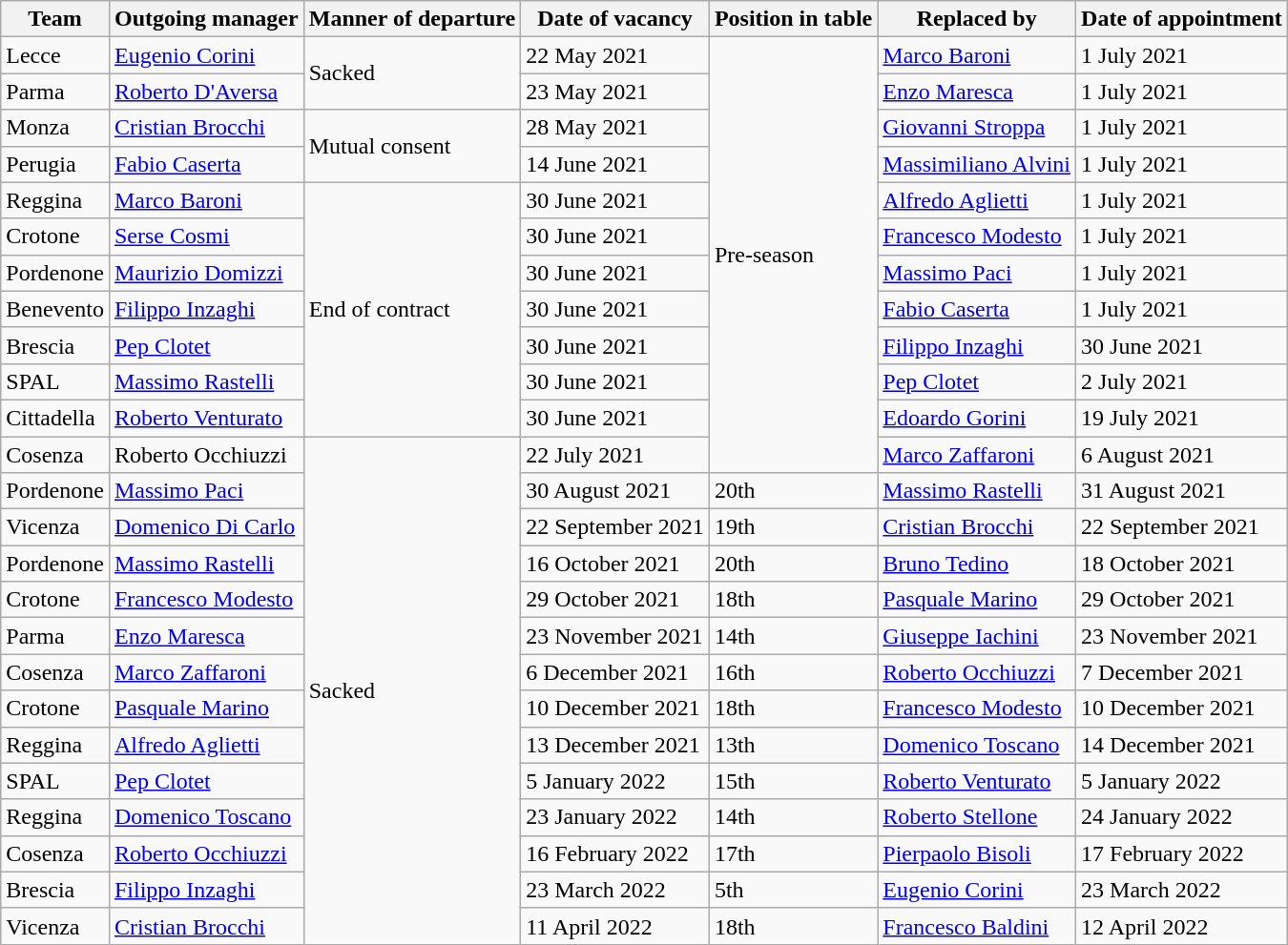<table class="wikitable sortable">
<tr>
<th>Team</th>
<th>Outgoing manager</th>
<th>Manner of departure</th>
<th>Date of vacancy</th>
<th>Position in table</th>
<th>Replaced by</th>
<th>Date of appointment</th>
</tr>
<tr>
<td>Lecce</td>
<td> <a href='#'>Eugenio Corini</a></td>
<td rowspan="2">Sacked</td>
<td>22 May 2021</td>
<td rowspan="12">Pre-season</td>
<td> <a href='#'>Marco Baroni</a></td>
<td>1 July 2021</td>
</tr>
<tr>
<td>Parma</td>
<td> <a href='#'>Roberto D'Aversa</a></td>
<td>23 May 2021</td>
<td> <a href='#'>Enzo Maresca</a></td>
<td>1 July 2021</td>
</tr>
<tr>
<td>Monza</td>
<td> <a href='#'>Cristian Brocchi</a></td>
<td rowspan="2">Mutual consent</td>
<td>28 May 2021</td>
<td> <a href='#'>Giovanni Stroppa</a></td>
<td>1 July 2021</td>
</tr>
<tr>
<td>Perugia</td>
<td> <a href='#'>Fabio Caserta</a></td>
<td>14 June 2021</td>
<td> <a href='#'>Massimiliano Alvini</a></td>
<td>1 July 2021</td>
</tr>
<tr>
<td>Reggina</td>
<td> <a href='#'>Marco Baroni</a></td>
<td rowspan="7">End of contract</td>
<td>30 June 2021</td>
<td> <a href='#'>Alfredo Aglietti</a></td>
<td>1 July 2021</td>
</tr>
<tr>
<td>Crotone</td>
<td> <a href='#'>Serse Cosmi</a></td>
<td>30 June 2021</td>
<td> <a href='#'>Francesco Modesto</a></td>
<td>1 July 2021</td>
</tr>
<tr>
<td>Pordenone</td>
<td> <a href='#'>Maurizio Domizzi</a></td>
<td>30 June 2021</td>
<td> <a href='#'>Massimo Paci</a></td>
<td>1 July 2021</td>
</tr>
<tr>
<td>Benevento</td>
<td> <a href='#'>Filippo Inzaghi</a></td>
<td>30 June 2021</td>
<td> <a href='#'>Fabio Caserta</a></td>
<td>1 July 2021</td>
</tr>
<tr>
<td>Brescia</td>
<td> <a href='#'>Pep Clotet</a></td>
<td>30 June 2021</td>
<td> <a href='#'>Filippo Inzaghi</a></td>
<td>30 June 2021</td>
</tr>
<tr>
<td>SPAL</td>
<td> <a href='#'>Massimo Rastelli</a></td>
<td>30 June 2021</td>
<td> <a href='#'>Pep Clotet</a></td>
<td>2 July 2021</td>
</tr>
<tr>
<td>Cittadella</td>
<td> <a href='#'>Roberto Venturato</a></td>
<td>30 June 2021</td>
<td> <a href='#'>Edoardo Gorini</a></td>
<td>19 July 2021</td>
</tr>
<tr>
<td>Cosenza</td>
<td> Roberto Occhiuzzi</td>
<td rowspan="14">Sacked</td>
<td>22 July 2021</td>
<td> <a href='#'>Marco Zaffaroni</a></td>
<td>6 August 2021</td>
</tr>
<tr>
<td>Pordenone</td>
<td> <a href='#'>Massimo Paci</a></td>
<td>30 August 2021</td>
<td>20th</td>
<td> <a href='#'>Massimo Rastelli</a></td>
<td>31 August 2021</td>
</tr>
<tr>
<td>Vicenza</td>
<td> <a href='#'>Domenico Di Carlo</a></td>
<td>22 September 2021</td>
<td>19th</td>
<td> <a href='#'>Cristian Brocchi</a></td>
<td>22 September 2021</td>
</tr>
<tr>
<td>Pordenone</td>
<td> <a href='#'>Massimo Rastelli</a></td>
<td>16 October 2021</td>
<td>20th</td>
<td> <a href='#'>Bruno Tedino</a></td>
<td>18 October 2021</td>
</tr>
<tr>
<td>Crotone</td>
<td> <a href='#'>Francesco Modesto</a></td>
<td>29 October 2021</td>
<td>18th</td>
<td> <a href='#'>Pasquale Marino</a></td>
<td>29 October 2021</td>
</tr>
<tr>
<td>Parma</td>
<td> <a href='#'>Enzo Maresca</a></td>
<td>23 November 2021</td>
<td>14th</td>
<td> <a href='#'>Giuseppe Iachini</a></td>
<td>23 November 2021</td>
</tr>
<tr>
<td>Cosenza</td>
<td> <a href='#'>Marco Zaffaroni</a></td>
<td>6 December 2021</td>
<td>16th</td>
<td> <a href='#'>Roberto Occhiuzzi</a></td>
<td>7 December 2021</td>
</tr>
<tr>
<td>Crotone</td>
<td> <a href='#'>Pasquale Marino</a></td>
<td>10 December 2021</td>
<td>18th</td>
<td> <a href='#'>Francesco Modesto</a></td>
<td>10 December 2021</td>
</tr>
<tr>
<td>Reggina</td>
<td> <a href='#'>Alfredo Aglietti</a></td>
<td>13 December 2021</td>
<td>13th</td>
<td> <a href='#'>Domenico Toscano</a></td>
<td>14 December 2021</td>
</tr>
<tr>
<td>SPAL</td>
<td> <a href='#'>Pep Clotet</a></td>
<td>5 January 2022</td>
<td>15th</td>
<td> <a href='#'>Roberto Venturato</a></td>
<td>5 January 2022</td>
</tr>
<tr>
<td>Reggina</td>
<td> <a href='#'>Domenico Toscano</a></td>
<td>23 January 2022</td>
<td>14th</td>
<td> <a href='#'>Roberto Stellone</a></td>
<td>24 January 2022</td>
</tr>
<tr>
<td>Cosenza</td>
<td> <a href='#'>Roberto Occhiuzzi</a></td>
<td>16 February 2022</td>
<td>17th</td>
<td> <a href='#'>Pierpaolo Bisoli</a></td>
<td>17 February 2022</td>
</tr>
<tr>
<td>Brescia</td>
<td> <a href='#'>Filippo Inzaghi</a></td>
<td>23 March 2022</td>
<td>5th</td>
<td> <a href='#'>Eugenio Corini</a></td>
<td>23 March 2022</td>
</tr>
<tr>
<td>Vicenza</td>
<td> <a href='#'>Cristian Brocchi</a></td>
<td>11 April 2022</td>
<td>18th</td>
<td> <a href='#'>Francesco Baldini</a></td>
<td>12 April 2022</td>
</tr>
</table>
